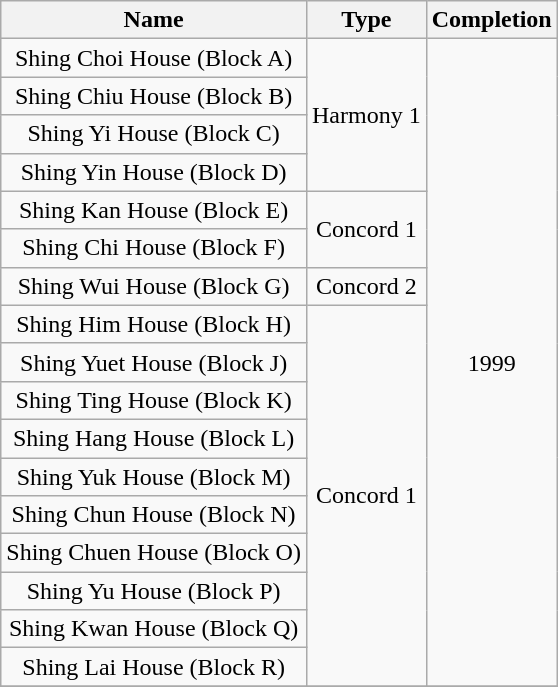<table class="wikitable" style="text-align: center">
<tr>
<th>Name </th>
<th>Type</th>
<th>Completion</th>
</tr>
<tr>
<td>Shing Choi House (Block A)</td>
<td rowspan="4">Harmony 1</td>
<td rowspan="17">1999</td>
</tr>
<tr>
<td>Shing Chiu House (Block B)</td>
</tr>
<tr>
<td>Shing Yi House (Block C)</td>
</tr>
<tr>
<td>Shing Yin House (Block D)</td>
</tr>
<tr>
<td>Shing Kan House (Block E)</td>
<td rowspan="2">Concord 1</td>
</tr>
<tr>
<td>Shing Chi House (Block F)</td>
</tr>
<tr>
<td>Shing Wui House (Block G)</td>
<td>Concord 2</td>
</tr>
<tr>
<td>Shing Him House (Block H)</td>
<td rowspan="10">Concord 1</td>
</tr>
<tr>
<td>Shing Yuet House (Block J)</td>
</tr>
<tr>
<td>Shing Ting House (Block K)</td>
</tr>
<tr>
<td>Shing Hang House (Block L)</td>
</tr>
<tr>
<td>Shing Yuk House (Block M)</td>
</tr>
<tr>
<td>Shing Chun House (Block N)</td>
</tr>
<tr>
<td>Shing Chuen House (Block O)</td>
</tr>
<tr>
<td>Shing Yu House (Block P)</td>
</tr>
<tr>
<td>Shing Kwan House (Block Q)</td>
</tr>
<tr>
<td>Shing Lai House (Block R)</td>
</tr>
<tr>
</tr>
</table>
